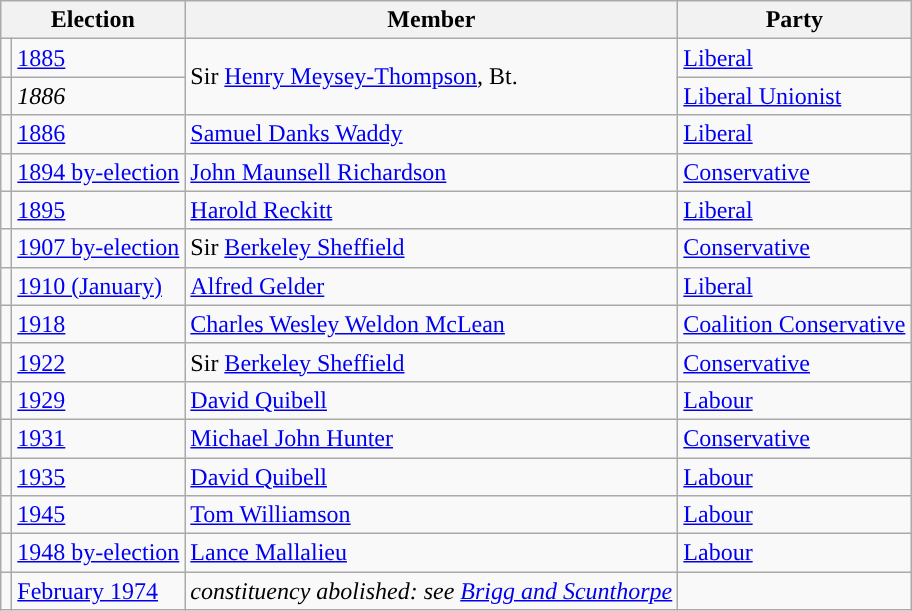<table class="wikitable">
<tr>
<th colspan="2">Election</th>
<th>Member</th>
<th>Party</th>
</tr>
<tr>
<td style="color:inherit;background-color: "></td>
<td><a href='#'>1885</a></td>
<td rowspan="2">Sir <a href='#'>Henry Meysey-Thompson</a>, Bt.</td>
<td><a href='#'>Liberal</a></td>
</tr>
<tr>
<td style="color:inherit;background-color: "></td>
<td><em>1886</em> </td>
<td><a href='#'>Liberal Unionist</a></td>
</tr>
<tr>
<td style="color:inherit;background-color: "></td>
<td><a href='#'>1886</a></td>
<td><a href='#'>Samuel Danks Waddy</a></td>
<td><a href='#'>Liberal</a></td>
</tr>
<tr>
<td style="color:inherit;background-color: "></td>
<td><a href='#'>1894 by-election</a></td>
<td><a href='#'>John Maunsell Richardson</a></td>
<td><a href='#'>Conservative</a></td>
</tr>
<tr>
<td style="color:inherit;background-color: "></td>
<td><a href='#'>1895</a></td>
<td><a href='#'>Harold Reckitt</a></td>
<td><a href='#'>Liberal</a></td>
</tr>
<tr>
<td style="color:inherit;background-color: "></td>
<td><a href='#'>1907 by-election</a></td>
<td>Sir <a href='#'>Berkeley Sheffield</a></td>
<td><a href='#'>Conservative</a></td>
</tr>
<tr>
<td style="color:inherit;background-color: "></td>
<td><a href='#'>1910 (January)</a></td>
<td><a href='#'>Alfred Gelder</a></td>
<td><a href='#'>Liberal</a></td>
</tr>
<tr>
<td style="color:inherit;background-color: "></td>
<td><a href='#'>1918</a></td>
<td><a href='#'>Charles Wesley Weldon McLean</a></td>
<td><a href='#'>Coalition Conservative</a></td>
</tr>
<tr>
<td style="color:inherit;background-color: "></td>
<td><a href='#'>1922</a></td>
<td>Sir <a href='#'>Berkeley Sheffield</a></td>
<td><a href='#'>Conservative</a></td>
</tr>
<tr>
<td style="color:inherit;background-color: "></td>
<td><a href='#'>1929</a></td>
<td><a href='#'>David Quibell</a></td>
<td><a href='#'>Labour</a></td>
</tr>
<tr>
<td style="color:inherit;background-color: "></td>
<td><a href='#'>1931</a></td>
<td><a href='#'>Michael John Hunter</a></td>
<td><a href='#'>Conservative</a></td>
</tr>
<tr>
<td style="color:inherit;background-color: "></td>
<td><a href='#'>1935</a></td>
<td><a href='#'>David Quibell</a></td>
<td><a href='#'>Labour</a></td>
</tr>
<tr>
<td style="color:inherit;background-color: "></td>
<td><a href='#'>1945</a></td>
<td><a href='#'>Tom Williamson</a></td>
<td><a href='#'>Labour</a></td>
</tr>
<tr>
<td style="color:inherit;background-color: "></td>
<td><a href='#'>1948 by-election</a></td>
<td><a href='#'>Lance Mallalieu</a></td>
<td><a href='#'>Labour</a></td>
</tr>
<tr>
<td></td>
<td><a href='#'>February 1974</a></td>
<td><em>constituency abolished: see <a href='#'>Brigg and Scunthorpe</a></em></td>
</tr>
</table>
